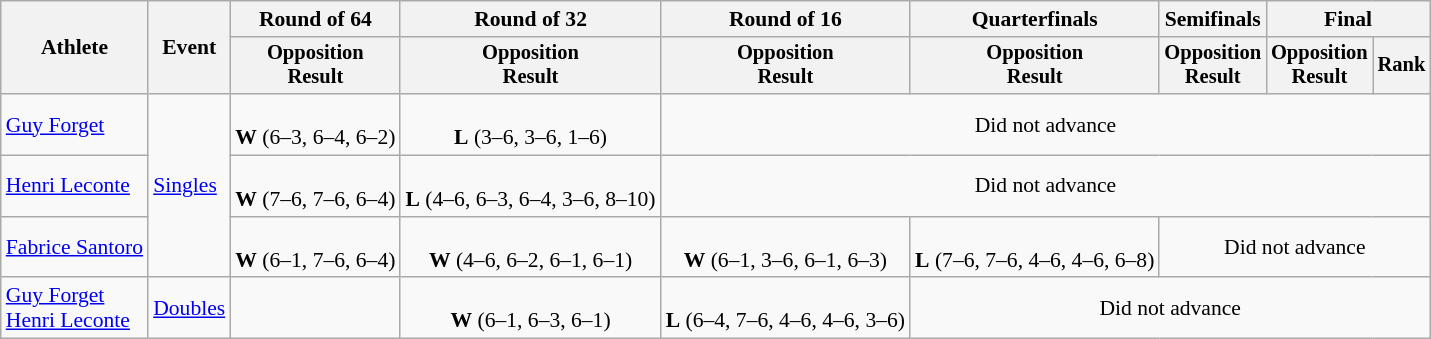<table class="wikitable" style="font-size:90%">
<tr>
<th rowspan="2">Athlete</th>
<th rowspan="2">Event</th>
<th>Round of 64</th>
<th>Round of 32</th>
<th>Round of 16</th>
<th>Quarterfinals</th>
<th>Semifinals</th>
<th colspan=2>Final</th>
</tr>
<tr style="font-size:95%">
<th>Opposition<br>Result</th>
<th>Opposition<br>Result</th>
<th>Opposition<br>Result</th>
<th>Opposition<br>Result</th>
<th>Opposition<br>Result</th>
<th>Opposition<br>Result</th>
<th>Rank</th>
</tr>
<tr align=center>
<td align=left><a href='#'>Guy Forget</a></td>
<td align=left rowspan=3><a href='#'>Singles</a></td>
<td><br><strong>W</strong> (6–3, 6–4, 6–2)</td>
<td><br><strong>L</strong> (3–6, 3–6, 1–6)</td>
<td colspan=5>Did not advance</td>
</tr>
<tr align=center>
<td align=left><a href='#'>Henri Leconte</a></td>
<td><br><strong>W</strong> (7–6, 7–6, 6–4)</td>
<td><br><strong>L</strong> (4–6, 6–3, 6–4, 3–6, 8–10)</td>
<td colspan=5>Did not advance</td>
</tr>
<tr align=center>
<td align=left><a href='#'>Fabrice Santoro</a></td>
<td><br><strong>W</strong> (6–1, 7–6, 6–4)</td>
<td><br><strong>W</strong> (4–6, 6–2, 6–1, 6–1)</td>
<td><br><strong>W</strong> (6–1, 3–6, 6–1, 6–3)</td>
<td><br><strong>L</strong> (7–6, 7–6, 4–6, 4–6, 6–8)</td>
<td colspan=3>Did not advance</td>
</tr>
<tr align=center>
<td align=left><a href='#'>Guy Forget</a><br><a href='#'>Henri Leconte</a></td>
<td align=left><a href='#'>Doubles</a></td>
<td></td>
<td><br><strong>W</strong> (6–1, 6–3, 6–1)</td>
<td><br><strong>L</strong> (6–4, 7–6, 4–6, 4–6, 3–6)</td>
<td colspan=4>Did not advance</td>
</tr>
</table>
